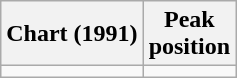<table class="wikitable sortable">
<tr>
<th>Chart (1991)</th>
<th>Peak<br>position</th>
</tr>
<tr>
<td></td>
</tr>
</table>
